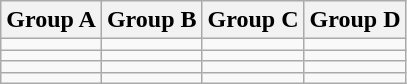<table class="wikitable">
<tr>
<th>Group A</th>
<th>Group B</th>
<th>Group C</th>
<th>Group D</th>
</tr>
<tr>
<td></td>
<td></td>
<td></td>
<td></td>
</tr>
<tr>
<td></td>
<td></td>
<td></td>
<td></td>
</tr>
<tr>
<td></td>
<td></td>
<td></td>
<td></td>
</tr>
<tr>
<td></td>
<td></td>
<td></td>
<td></td>
</tr>
</table>
